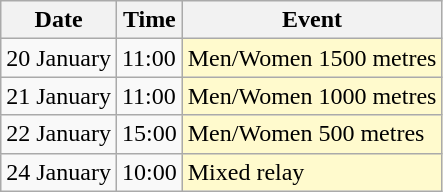<table class=wikitable>
<tr>
<th>Date</th>
<th>Time</th>
<th>Event</th>
</tr>
<tr>
<td>20 January</td>
<td>11:00</td>
<td style="background:lemonchiffon">Men/Women 1500 metres</td>
</tr>
<tr>
<td>21 January</td>
<td>11:00</td>
<td style="background:lemonchiffon">Men/Women 1000 metres</td>
</tr>
<tr>
<td>22 January</td>
<td>15:00</td>
<td style="background:lemonchiffon">Men/Women 500 metres</td>
</tr>
<tr>
<td>24 January</td>
<td>10:00</td>
<td style="background:lemonchiffon">Mixed relay</td>
</tr>
</table>
